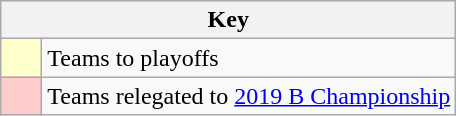<table class="wikitable" style="text-align: center;">
<tr>
<th colspan=2>Key</th>
</tr>
<tr>
<td style="background:#ffc; width:20px;"></td>
<td align=left>Teams to playoffs</td>
</tr>
<tr>
<td style="background:#fcc; width:20px;"></td>
<td align=left>Teams relegated to <a href='#'>2019 B Championship</a></td>
</tr>
</table>
